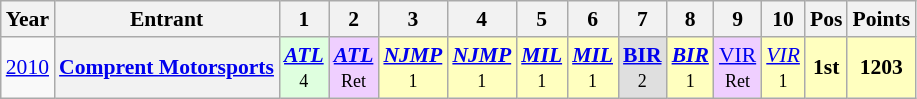<table class="wikitable" style="text-align:center; font-size:90%">
<tr>
<th>Year</th>
<th>Entrant</th>
<th>1</th>
<th>2</th>
<th>3</th>
<th>4</th>
<th>5</th>
<th>6</th>
<th>7</th>
<th>8</th>
<th>9</th>
<th>10</th>
<th>Pos</th>
<th>Points</th>
</tr>
<tr>
<td><a href='#'>2010</a></td>
<th><a href='#'>Comprent Motorsports</a></th>
<td style="background:#DFFFDF;"><strong><em><a href='#'>ATL</a></em></strong><br><small>4</small></td>
<td style="background:#EFCFFF;"><strong><em><a href='#'>ATL</a></em></strong><br><small>Ret</small></td>
<td style="background:#FFFFBF;"><strong><em><a href='#'>NJMP</a></em></strong><br><small>1</small></td>
<td style="background:#FFFFBF;"><strong><em><a href='#'>NJMP</a></em></strong><br><small>1</small></td>
<td style="background:#FFFFBF;"><strong><em><a href='#'>MIL</a></em></strong><br><small>1</small></td>
<td style="background:#FFFFBF;"><strong><em><a href='#'>MIL</a></em></strong><br><small>1</small></td>
<td style="background:#DFDFDF;"><strong><a href='#'>BIR</a></strong><br><small>2</small></td>
<td style="background:#FFFFBF;"><strong><em><a href='#'>BIR</a></em></strong><br><small>1</small></td>
<td style="background:#EFCFFF;"><a href='#'>VIR</a><br><small>Ret</small></td>
<td style="background:#FFFFBF;"><em><a href='#'>VIR</a></em><br><small>1</small></td>
<th style="background:#FFFFBF;">1st</th>
<th style="background:#FFFFBF;">1203</th>
</tr>
</table>
